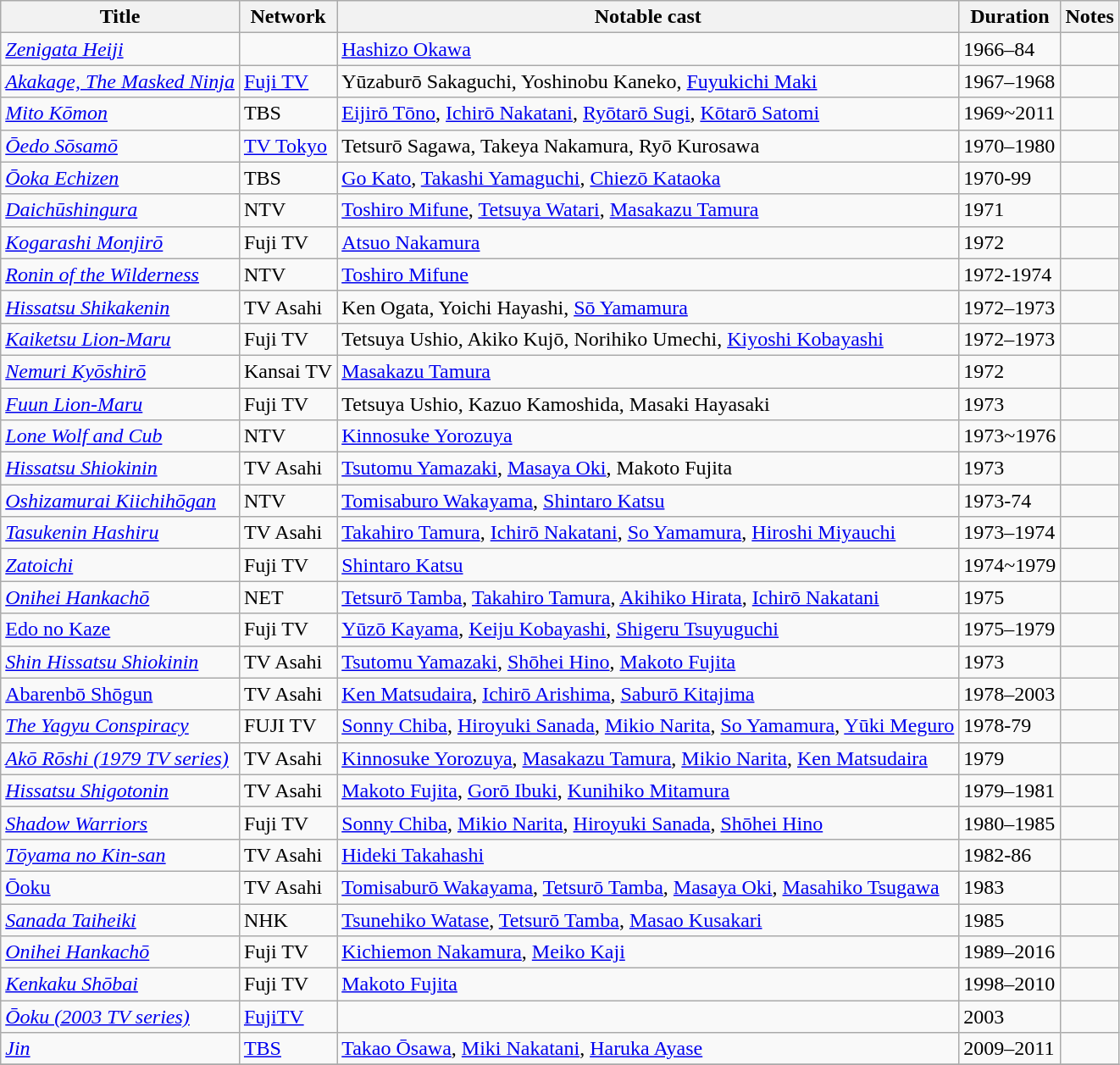<table class="wikitable sortable">
<tr>
<th>Title</th>
<th>Network</th>
<th>Notable cast</th>
<th>Duration</th>
<th>Notes</th>
</tr>
<tr>
<td><em><a href='#'>Zenigata Heiji</a></em></td>
<td></td>
<td><a href='#'>Hashizo Okawa</a></td>
<td>1966–84</td>
<td></td>
</tr>
<tr>
<td><em><a href='#'>Akakage, The Masked Ninja</a></em></td>
<td><a href='#'>Fuji TV</a></td>
<td>Yūzaburō Sakaguchi, Yoshinobu Kaneko, <a href='#'>Fuyukichi Maki</a></td>
<td>1967–1968</td>
<td></td>
</tr>
<tr>
<td><em><a href='#'>Mito Kōmon</a></em></td>
<td>TBS</td>
<td><a href='#'>Eijirō Tōno</a>, <a href='#'>Ichirō Nakatani</a>, <a href='#'>Ryōtarō Sugi</a>, <a href='#'>Kōtarō Satomi</a></td>
<td>1969~2011</td>
<td></td>
</tr>
<tr>
<td><em><a href='#'>Ōedo Sōsamō</a></em></td>
<td><a href='#'>TV Tokyo</a></td>
<td>Tetsurō Sagawa, Takeya Nakamura, Ryō Kurosawa</td>
<td>1970–1980</td>
<td></td>
</tr>
<tr>
<td><em><a href='#'>Ōoka Echizen</a></em></td>
<td>TBS</td>
<td><a href='#'>Go Kato</a>, <a href='#'>Takashi Yamaguchi</a>, <a href='#'>Chiezō Kataoka</a></td>
<td>1970-99</td>
<td></td>
</tr>
<tr>
<td><em><a href='#'>Daichūshingura</a></em></td>
<td>NTV</td>
<td><a href='#'>Toshiro Mifune</a>, <a href='#'>Tetsuya Watari</a>, <a href='#'>Masakazu Tamura</a></td>
<td>1971</td>
<td></td>
</tr>
<tr>
<td><em><a href='#'>Kogarashi Monjirō</a></em></td>
<td>Fuji TV</td>
<td><a href='#'>Atsuo Nakamura</a></td>
<td>1972</td>
<td></td>
</tr>
<tr>
<td><em><a href='#'>Ronin of the Wilderness</a></em></td>
<td>NTV</td>
<td><a href='#'>Toshiro Mifune</a></td>
<td>1972-1974</td>
<td></td>
</tr>
<tr>
<td><em><a href='#'>Hissatsu Shikakenin</a></em></td>
<td>TV Asahi</td>
<td>Ken Ogata, Yoichi Hayashi, <a href='#'>Sō Yamamura</a></td>
<td>1972–1973</td>
<td></td>
</tr>
<tr>
<td><em><a href='#'>Kaiketsu Lion-Maru</a></em></td>
<td>Fuji TV</td>
<td>Tetsuya Ushio, Akiko Kujō, Norihiko Umechi, <a href='#'>Kiyoshi Kobayashi</a></td>
<td>1972–1973</td>
<td></td>
</tr>
<tr>
<td><em><a href='#'>Nemuri Kyōshirō</a></em></td>
<td>Kansai TV</td>
<td><a href='#'>Masakazu Tamura</a></td>
<td>1972</td>
<td></td>
</tr>
<tr>
<td><em><a href='#'>Fuun Lion-Maru</a></em></td>
<td>Fuji TV</td>
<td>Tetsuya Ushio, Kazuo Kamoshida, Masaki Hayasaki</td>
<td>1973</td>
<td></td>
</tr>
<tr>
<td><em><a href='#'>Lone Wolf and Cub</a></em></td>
<td>NTV</td>
<td><a href='#'>Kinnosuke Yorozuya</a></td>
<td>1973~1976</td>
<td></td>
</tr>
<tr>
<td><em><a href='#'>Hissatsu Shiokinin</a></em></td>
<td>TV Asahi</td>
<td><a href='#'>Tsutomu Yamazaki</a>, <a href='#'>Masaya Oki</a>, Makoto Fujita</td>
<td>1973</td>
<td></td>
</tr>
<tr>
<td><em><a href='#'>Oshizamurai Kiichihōgan</a></em></td>
<td>NTV</td>
<td><a href='#'>Tomisaburo Wakayama</a>, <a href='#'>Shintaro Katsu</a></td>
<td>1973-74</td>
<td></td>
</tr>
<tr>
<td><em><a href='#'>Tasukenin Hashiru</a></em></td>
<td>TV Asahi</td>
<td><a href='#'>Takahiro Tamura</a>, <a href='#'>Ichirō Nakatani</a>, <a href='#'>So Yamamura</a>, <a href='#'>Hiroshi Miyauchi</a></td>
<td>1973–1974</td>
<td></td>
</tr>
<tr>
<td><em><a href='#'>Zatoichi</a></em></td>
<td>Fuji TV</td>
<td><a href='#'>Shintaro Katsu</a></td>
<td>1974~1979</td>
<td></td>
</tr>
<tr>
<td><em><a href='#'>Onihei Hankachō</a></em></td>
<td>NET</td>
<td><a href='#'>Tetsurō Tamba</a>, <a href='#'>Takahiro Tamura</a>, <a href='#'>Akihiko Hirata</a>, <a href='#'>Ichirō Nakatani</a></td>
<td>1975</td>
<td></td>
</tr>
<tr>
<td><a href='#'>Edo no Kaze</a></td>
<td>Fuji TV</td>
<td><a href='#'>Yūzō Kayama</a>, <a href='#'>Keiju Kobayashi</a>, <a href='#'>Shigeru Tsuyuguchi</a></td>
<td>1975–1979</td>
<td></td>
</tr>
<tr>
<td><em><a href='#'>Shin Hissatsu Shiokinin</a></em></td>
<td>TV Asahi</td>
<td><a href='#'>Tsutomu Yamazaki</a>, <a href='#'>Shōhei Hino</a>, <a href='#'>Makoto Fujita</a></td>
<td>1973</td>
<td></td>
</tr>
<tr>
<td><a href='#'>Abarenbō Shōgun</a></td>
<td>TV Asahi</td>
<td><a href='#'>Ken Matsudaira</a>, <a href='#'>Ichirō Arishima</a>, <a href='#'>Saburō Kitajima</a></td>
<td>1978–2003</td>
<td></td>
</tr>
<tr>
<td><em><a href='#'>The Yagyu Conspiracy</a></em></td>
<td>FUJI TV</td>
<td><a href='#'>Sonny Chiba</a>, <a href='#'>Hiroyuki Sanada</a>, <a href='#'>Mikio Narita</a>, <a href='#'>So Yamamura</a>, <a href='#'>Yūki Meguro</a></td>
<td>1978-79</td>
<td></td>
</tr>
<tr>
<td><em><a href='#'>Akō Rōshi (1979 TV series)</a></em></td>
<td>TV Asahi</td>
<td><a href='#'>Kinnosuke Yorozuya</a>, <a href='#'>Masakazu Tamura</a>, <a href='#'>Mikio Narita</a>, <a href='#'>Ken Matsudaira</a></td>
<td>1979</td>
<td></td>
</tr>
<tr>
<td><em><a href='#'>Hissatsu Shigotonin</a></em></td>
<td>TV Asahi</td>
<td><a href='#'>Makoto Fujita</a>, <a href='#'>Gorō Ibuki</a>, <a href='#'>Kunihiko Mitamura</a></td>
<td>1979–1981</td>
<td></td>
</tr>
<tr>
<td><em><a href='#'>Shadow Warriors</a></em></td>
<td>Fuji TV</td>
<td><a href='#'>Sonny Chiba</a>, <a href='#'>Mikio Narita</a>, <a href='#'>Hiroyuki Sanada</a>, <a href='#'>Shōhei Hino</a></td>
<td>1980–1985</td>
<td></td>
</tr>
<tr>
<td><em><a href='#'>Tōyama no Kin-san</a></em></td>
<td>TV Asahi</td>
<td><a href='#'>Hideki Takahashi</a></td>
<td>1982-86</td>
<td></td>
</tr>
<tr>
<td><a href='#'>Ōoku</a></td>
<td>TV Asahi</td>
<td><a href='#'>Tomisaburō Wakayama</a>, <a href='#'>Tetsurō Tamba</a>, <a href='#'>Masaya Oki</a>, <a href='#'>Masahiko Tsugawa</a></td>
<td>1983</td>
<td></td>
</tr>
<tr>
<td><em><a href='#'>Sanada Taiheiki</a></em></td>
<td>NHK</td>
<td><a href='#'>Tsunehiko Watase</a>, <a href='#'>Tetsurō Tamba</a>, <a href='#'>Masao Kusakari</a></td>
<td>1985</td>
<td></td>
</tr>
<tr>
<td><em><a href='#'>Onihei Hankachō</a></em></td>
<td>Fuji TV</td>
<td><a href='#'>Kichiemon Nakamura</a>, <a href='#'>Meiko Kaji</a></td>
<td>1989–2016</td>
<td></td>
</tr>
<tr>
<td><em><a href='#'>Kenkaku Shōbai</a></em></td>
<td>Fuji TV</td>
<td><a href='#'>Makoto Fujita</a></td>
<td>1998–2010</td>
<td></td>
</tr>
<tr>
<td><em><a href='#'>Ōoku (2003 TV series)</a></em></td>
<td><a href='#'>FujiTV</a></td>
<td></td>
<td>2003</td>
<td></td>
</tr>
<tr>
<td><em><a href='#'>Jin</a></em></td>
<td><a href='#'>TBS</a></td>
<td><a href='#'>Takao Ōsawa</a>, <a href='#'>Miki Nakatani</a>, <a href='#'>Haruka Ayase</a></td>
<td>2009–2011</td>
<td></td>
</tr>
<tr>
</tr>
</table>
